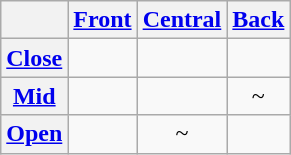<table class="wikitable" style="text-align:center">
<tr>
<th></th>
<th><a href='#'>Front</a></th>
<th><a href='#'>Central</a></th>
<th><a href='#'>Back</a></th>
</tr>
<tr align="center">
<th><a href='#'>Close</a></th>
<td></td>
<td></td>
<td></td>
</tr>
<tr>
<th><a href='#'>Mid</a></th>
<td></td>
<td></td>
<td> ~ </td>
</tr>
<tr align="center">
<th><a href='#'>Open</a></th>
<td></td>
<td> ~ </td>
<td></td>
</tr>
</table>
